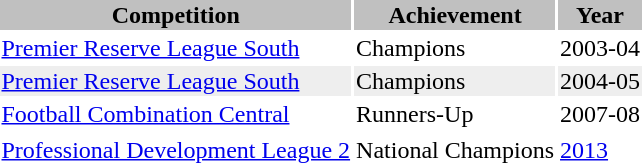<table class="toccolours">
<tr>
<th bgcolor=silver>Competition</th>
<th bgcolor=silver>Achievement</th>
<th bgcolor=silver>Year</th>
</tr>
<tr>
<td><a href='#'>Premier Reserve League South</a></td>
<td>Champions</td>
<td>2003-04</td>
</tr>
<tr bgcolor=#eeeeee>
<td><a href='#'>Premier Reserve League South</a></td>
<td>Champions</td>
<td>2004-05</td>
</tr>
<tr>
<td><a href='#'>Football Combination Central</a></td>
<td>Runners-Up</td>
<td>2007-08</td>
</tr>
<tr bgcolor=#eeeeee>
</tr>
<tr>
<td><a href='#'>Professional Development League 2</a></td>
<td>National Champions</td>
<td><a href='#'>2013</a></td>
</tr>
</table>
